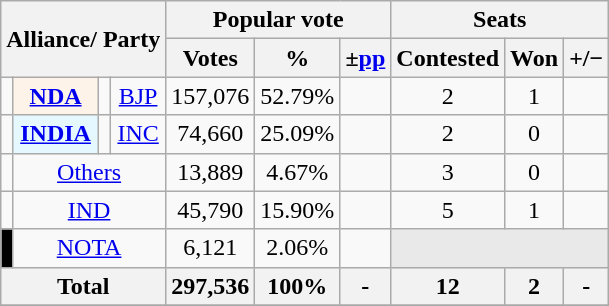<table class="wikitable sortable" style="text-align:center;">
<tr>
<th colspan="4" rowspan="2">Alliance/ Party</th>
<th colspan="3">Popular vote</th>
<th colspan="3">Seats</th>
</tr>
<tr>
<th>Votes</th>
<th>%</th>
<th>±<a href='#'>pp</a></th>
<th>Contested</th>
<th>Won</th>
<th><strong>+/−</strong></th>
</tr>
<tr>
<td></td>
<th style="background:#fef3e8"><a href='#'>NDA</a></th>
<td></td>
<td><a href='#'>BJP</a></td>
<td>157,076</td>
<td>52.79%</td>
<td></td>
<td>2</td>
<td>1</td>
<td></td>
</tr>
<tr>
<td></td>
<th style="background:#E5F8FF"><a href='#'>INDIA</a></th>
<td></td>
<td><a href='#'>INC</a></td>
<td>74,660</td>
<td>25.09%</td>
<td></td>
<td>2</td>
<td>0</td>
<td></td>
</tr>
<tr>
<td></td>
<td colspan="3"><a href='#'>Others</a></td>
<td>13,889</td>
<td>4.67%</td>
<td></td>
<td>3</td>
<td>0</td>
<td></td>
</tr>
<tr>
<td></td>
<td colspan="3"><a href='#'>IND</a></td>
<td>45,790</td>
<td>15.90%</td>
<td></td>
<td>5</td>
<td>1</td>
<td></td>
</tr>
<tr>
<td bgcolor="Black"></td>
<td colspan="3"><a href='#'>NOTA</a></td>
<td>6,121</td>
<td>2.06%</td>
<td></td>
<th colspan="3" style="background-color:#E9E9E9"></th>
</tr>
<tr>
<th colspan="4">Total</th>
<th>297,536</th>
<th>100%</th>
<th>-</th>
<th>12</th>
<th>2</th>
<th>-</th>
</tr>
<tr>
</tr>
</table>
